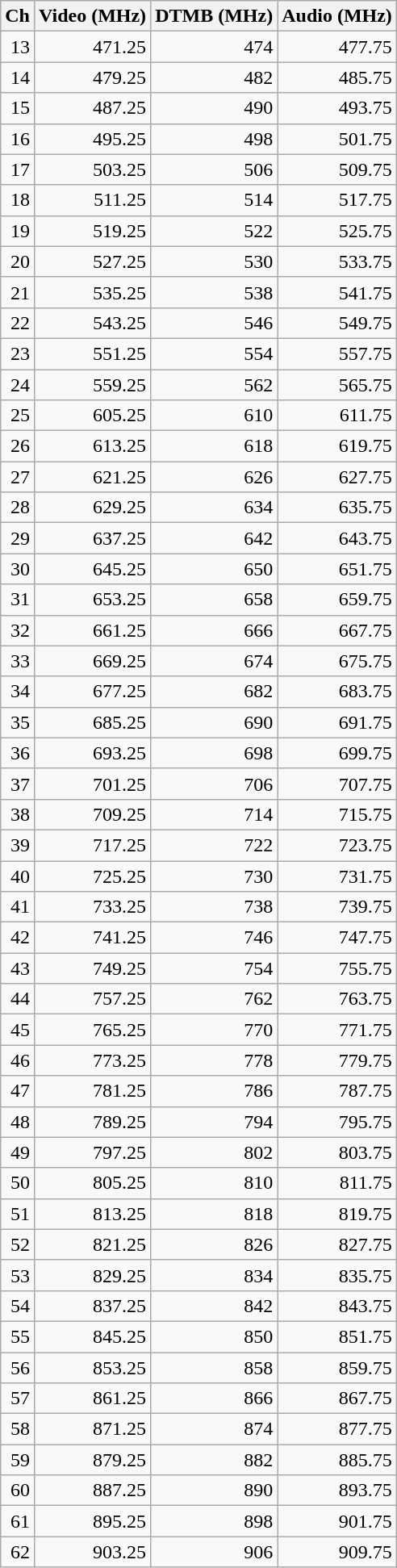<table class="wikitable" style="text-align:right">
<tr>
<th>Ch</th>
<th>Video (MHz)</th>
<th>DTMB (MHz)</th>
<th>Audio (MHz)</th>
</tr>
<tr>
<td>13</td>
<td>471.25</td>
<td>474</td>
<td>477.75</td>
</tr>
<tr>
<td>14</td>
<td>479.25</td>
<td>482</td>
<td>485.75</td>
</tr>
<tr>
<td>15</td>
<td>487.25</td>
<td>490</td>
<td>493.75</td>
</tr>
<tr>
<td>16</td>
<td>495.25</td>
<td>498</td>
<td>501.75</td>
</tr>
<tr>
<td>17</td>
<td>503.25</td>
<td>506</td>
<td>509.75</td>
</tr>
<tr>
<td>18</td>
<td>511.25</td>
<td>514</td>
<td>517.75</td>
</tr>
<tr>
<td>19</td>
<td>519.25</td>
<td>522</td>
<td>525.75</td>
</tr>
<tr>
<td>20</td>
<td>527.25</td>
<td>530</td>
<td>533.75</td>
</tr>
<tr>
<td>21</td>
<td>535.25</td>
<td>538</td>
<td>541.75</td>
</tr>
<tr>
<td>22</td>
<td>543.25</td>
<td>546</td>
<td>549.75</td>
</tr>
<tr>
<td>23</td>
<td>551.25</td>
<td>554</td>
<td>557.75</td>
</tr>
<tr>
<td>24</td>
<td>559.25</td>
<td>562</td>
<td>565.75</td>
</tr>
<tr>
<td>25</td>
<td>605.25</td>
<td>610</td>
<td>611.75</td>
</tr>
<tr>
<td>26</td>
<td>613.25</td>
<td>618</td>
<td>619.75</td>
</tr>
<tr>
<td>27</td>
<td>621.25</td>
<td>626</td>
<td>627.75</td>
</tr>
<tr>
<td>28</td>
<td>629.25</td>
<td>634</td>
<td>635.75</td>
</tr>
<tr>
<td>29</td>
<td>637.25</td>
<td>642</td>
<td>643.75</td>
</tr>
<tr>
<td>30</td>
<td>645.25</td>
<td>650</td>
<td>651.75</td>
</tr>
<tr>
<td>31</td>
<td>653.25</td>
<td>658</td>
<td>659.75</td>
</tr>
<tr>
<td>32</td>
<td>661.25</td>
<td>666</td>
<td>667.75</td>
</tr>
<tr>
<td>33</td>
<td>669.25</td>
<td>674</td>
<td>675.75</td>
</tr>
<tr>
<td>34</td>
<td>677.25</td>
<td>682</td>
<td>683.75</td>
</tr>
<tr>
<td>35</td>
<td>685.25</td>
<td>690</td>
<td>691.75</td>
</tr>
<tr>
<td>36</td>
<td>693.25</td>
<td>698</td>
<td>699.75</td>
</tr>
<tr>
<td>37</td>
<td>701.25</td>
<td>706</td>
<td>707.75</td>
</tr>
<tr>
<td>38</td>
<td>709.25</td>
<td>714</td>
<td>715.75</td>
</tr>
<tr>
<td>39</td>
<td>717.25</td>
<td>722</td>
<td>723.75</td>
</tr>
<tr>
<td>40</td>
<td>725.25</td>
<td>730</td>
<td>731.75</td>
</tr>
<tr>
<td>41</td>
<td>733.25</td>
<td>738</td>
<td>739.75</td>
</tr>
<tr>
<td>42</td>
<td>741.25</td>
<td>746</td>
<td>747.75</td>
</tr>
<tr>
<td>43</td>
<td>749.25</td>
<td>754</td>
<td>755.75</td>
</tr>
<tr>
<td>44</td>
<td>757.25</td>
<td>762</td>
<td>763.75</td>
</tr>
<tr>
<td>45</td>
<td>765.25</td>
<td>770</td>
<td>771.75</td>
</tr>
<tr>
<td>46</td>
<td>773.25</td>
<td>778</td>
<td>779.75</td>
</tr>
<tr>
<td>47</td>
<td>781.25</td>
<td>786</td>
<td>787.75</td>
</tr>
<tr>
<td>48</td>
<td>789.25</td>
<td>794</td>
<td>795.75</td>
</tr>
<tr>
<td>49</td>
<td>797.25</td>
<td>802</td>
<td>803.75</td>
</tr>
<tr>
<td>50</td>
<td>805.25</td>
<td>810</td>
<td>811.75</td>
</tr>
<tr>
<td>51</td>
<td>813.25</td>
<td>818</td>
<td>819.75</td>
</tr>
<tr>
<td>52</td>
<td>821.25</td>
<td>826</td>
<td>827.75</td>
</tr>
<tr>
<td>53</td>
<td>829.25</td>
<td>834</td>
<td>835.75</td>
</tr>
<tr>
<td>54</td>
<td>837.25</td>
<td>842</td>
<td>843.75</td>
</tr>
<tr>
<td>55</td>
<td>845.25</td>
<td>850</td>
<td>851.75</td>
</tr>
<tr>
<td>56</td>
<td>853.25</td>
<td>858</td>
<td>859.75</td>
</tr>
<tr>
<td>57</td>
<td>861.25</td>
<td>866</td>
<td>867.75</td>
</tr>
<tr>
<td>58</td>
<td>871.25</td>
<td>874</td>
<td>877.75</td>
</tr>
<tr>
<td>59</td>
<td>879.25</td>
<td>882</td>
<td>885.75</td>
</tr>
<tr>
<td>60</td>
<td>887.25</td>
<td>890</td>
<td>893.75</td>
</tr>
<tr>
<td>61</td>
<td>895.25</td>
<td>898</td>
<td>901.75</td>
</tr>
<tr>
<td>62</td>
<td>903.25</td>
<td>906</td>
<td>909.75</td>
</tr>
</table>
